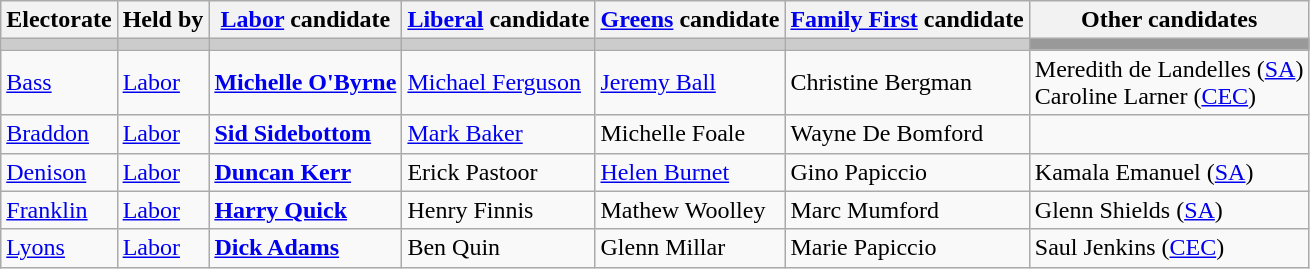<table class="wikitable">
<tr>
<th>Electorate</th>
<th>Held by</th>
<th><a href='#'>Labor</a> candidate</th>
<th><a href='#'>Liberal</a> candidate</th>
<th><a href='#'>Greens</a> candidate</th>
<th><a href='#'>Family First</a> candidate</th>
<th>Other candidates</th>
</tr>
<tr style="background:#ccc;">
<td></td>
<td></td>
<td></td>
<td></td>
<td></td>
<td></td>
<td style="background:#999;"></td>
</tr>
<tr>
<td><a href='#'>Bass</a></td>
<td><a href='#'>Labor</a></td>
<td><strong><a href='#'>Michelle O'Byrne</a></strong></td>
<td><a href='#'>Michael Ferguson</a></td>
<td><a href='#'>Jeremy Ball</a></td>
<td>Christine Bergman</td>
<td>Meredith de Landelles (<a href='#'>SA</a>)<br>Caroline Larner (<a href='#'>CEC</a>)</td>
</tr>
<tr>
<td><a href='#'>Braddon</a></td>
<td><a href='#'>Labor</a></td>
<td><strong><a href='#'>Sid Sidebottom</a></strong></td>
<td><a href='#'>Mark Baker</a></td>
<td>Michelle Foale</td>
<td>Wayne De Bomford</td>
<td></td>
</tr>
<tr>
<td><a href='#'>Denison</a></td>
<td><a href='#'>Labor</a></td>
<td><strong><a href='#'>Duncan Kerr</a></strong></td>
<td>Erick Pastoor</td>
<td><a href='#'>Helen Burnet</a></td>
<td>Gino Papiccio</td>
<td>Kamala Emanuel (<a href='#'>SA</a>)</td>
</tr>
<tr>
<td><a href='#'>Franklin</a></td>
<td><a href='#'>Labor</a></td>
<td><strong><a href='#'>Harry Quick</a></strong></td>
<td>Henry Finnis</td>
<td>Mathew Woolley</td>
<td>Marc Mumford</td>
<td>Glenn Shields (<a href='#'>SA</a>)</td>
</tr>
<tr>
<td><a href='#'>Lyons</a></td>
<td><a href='#'>Labor</a></td>
<td><strong><a href='#'>Dick Adams</a></strong></td>
<td>Ben Quin</td>
<td>Glenn Millar</td>
<td>Marie Papiccio</td>
<td>Saul Jenkins (<a href='#'>CEC</a>)</td>
</tr>
</table>
